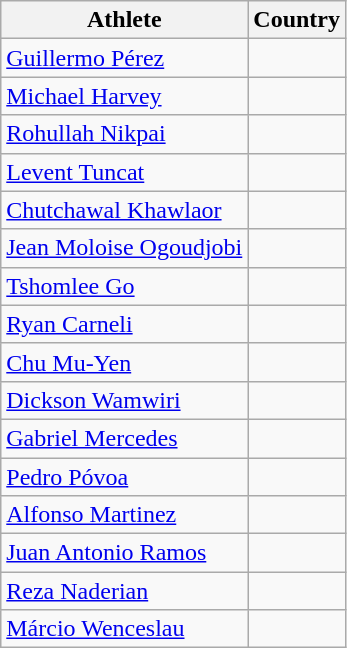<table class="wikitable sortable" style="text-align:center">
<tr>
<th>Athlete</th>
<th>Country</th>
</tr>
<tr>
<td align="left"><a href='#'>Guillermo Pérez</a></td>
<td></td>
</tr>
<tr>
<td align="left"><a href='#'>Michael Harvey</a></td>
<td></td>
</tr>
<tr>
<td align="left"><a href='#'>Rohullah Nikpai</a></td>
<td></td>
</tr>
<tr>
<td align="left"><a href='#'>Levent Tuncat</a></td>
<td></td>
</tr>
<tr>
<td align="left"><a href='#'>Chutchawal Khawlaor</a></td>
<td></td>
</tr>
<tr>
<td align="left"><a href='#'>Jean Moloise Ogoudjobi</a></td>
<td></td>
</tr>
<tr>
<td align="left"><a href='#'>Tshomlee Go</a></td>
<td></td>
</tr>
<tr>
<td align="left"><a href='#'>Ryan Carneli</a></td>
<td></td>
</tr>
<tr>
<td align="left"><a href='#'>Chu Mu-Yen</a></td>
<td></td>
</tr>
<tr>
<td align="left"><a href='#'>Dickson Wamwiri</a></td>
<td></td>
</tr>
<tr>
<td align="left"><a href='#'>Gabriel Mercedes</a></td>
<td></td>
</tr>
<tr>
<td align="left"><a href='#'>Pedro Póvoa</a></td>
<td></td>
</tr>
<tr>
<td align="left"><a href='#'>Alfonso Martinez</a></td>
<td></td>
</tr>
<tr>
<td align="left"><a href='#'>Juan Antonio Ramos</a></td>
<td></td>
</tr>
<tr>
<td align="left"><a href='#'>Reza Naderian</a></td>
<td></td>
</tr>
<tr>
<td align="left"><a href='#'>Márcio Wenceslau</a></td>
<td></td>
</tr>
</table>
